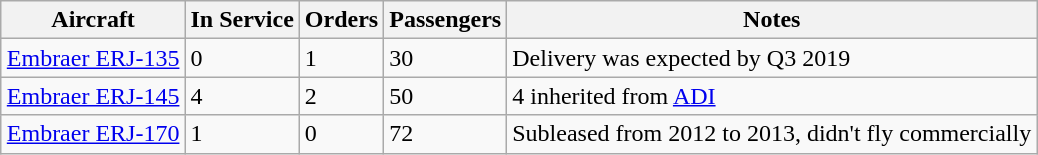<table class="wikitable" style="margin:1em auto;">
<tr>
<th>Aircraft</th>
<th>In Service</th>
<th>Orders</th>
<th>Passengers</th>
<th>Notes</th>
</tr>
<tr>
<td><a href='#'>Embraer ERJ-135</a></td>
<td>0</td>
<td>1</td>
<td>30</td>
<td>Delivery was expected by Q3 2019</td>
</tr>
<tr>
<td><a href='#'>Embraer ERJ-145</a></td>
<td>4</td>
<td>2</td>
<td>50</td>
<td>4 inherited from <a href='#'>ADI</a></td>
</tr>
<tr>
<td><a href='#'>Embraer ERJ-170</a></td>
<td>1</td>
<td>0</td>
<td>72</td>
<td>Subleased from 2012 to 2013, didn't fly commercially</td>
</tr>
</table>
